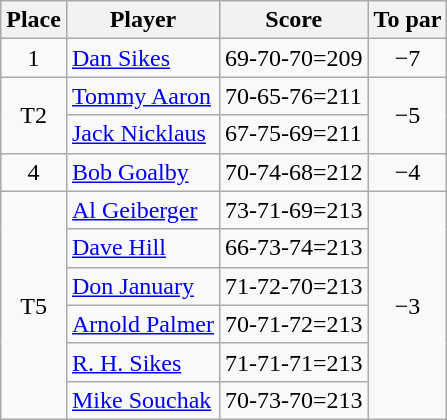<table class=wikitable>
<tr>
<th>Place</th>
<th>Player</th>
<th>Score</th>
<th>To par</th>
</tr>
<tr>
<td align=center>1</td>
<td> <a href='#'>Dan Sikes</a></td>
<td>69-70-70=209</td>
<td align=center>−7</td>
</tr>
<tr>
<td rowspan=2 align=center>T2</td>
<td> <a href='#'>Tommy Aaron</a></td>
<td>70-65-76=211</td>
<td rowspan=2 align=center>−5</td>
</tr>
<tr>
<td> <a href='#'>Jack Nicklaus</a></td>
<td>67-75-69=211</td>
</tr>
<tr>
<td align=center>4</td>
<td> <a href='#'>Bob Goalby</a></td>
<td>70-74-68=212</td>
<td align=center>−4</td>
</tr>
<tr>
<td rowspan=6 align=center>T5</td>
<td> <a href='#'>Al Geiberger</a></td>
<td>73-71-69=213</td>
<td rowspan=6 align=center>−3</td>
</tr>
<tr>
<td> <a href='#'>Dave Hill</a></td>
<td>66-73-74=213</td>
</tr>
<tr>
<td> <a href='#'>Don January</a></td>
<td>71-72-70=213</td>
</tr>
<tr>
<td> <a href='#'>Arnold Palmer</a></td>
<td>70-71-72=213</td>
</tr>
<tr>
<td> <a href='#'>R. H. Sikes</a></td>
<td>71-71-71=213</td>
</tr>
<tr>
<td> <a href='#'>Mike Souchak</a></td>
<td>70-73-70=213</td>
</tr>
</table>
